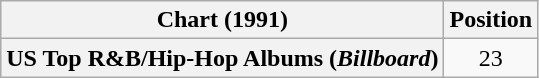<table class="wikitable plainrowheaders" style="text-align:center">
<tr>
<th scope="col">Chart (1991)</th>
<th scope="col">Position</th>
</tr>
<tr>
<th scope="row">US Top R&B/Hip-Hop Albums (<em>Billboard</em>)</th>
<td>23</td>
</tr>
</table>
